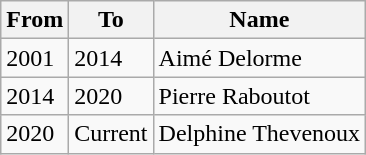<table class="wikitable">
<tr>
<th>From</th>
<th>To</th>
<th>Name</th>
</tr>
<tr>
<td>2001</td>
<td>2014</td>
<td>Aimé Delorme</td>
</tr>
<tr>
<td>2014</td>
<td>2020</td>
<td>Pierre Raboutot</td>
</tr>
<tr>
<td>2020</td>
<td>Current</td>
<td>Delphine Thevenoux</td>
</tr>
</table>
